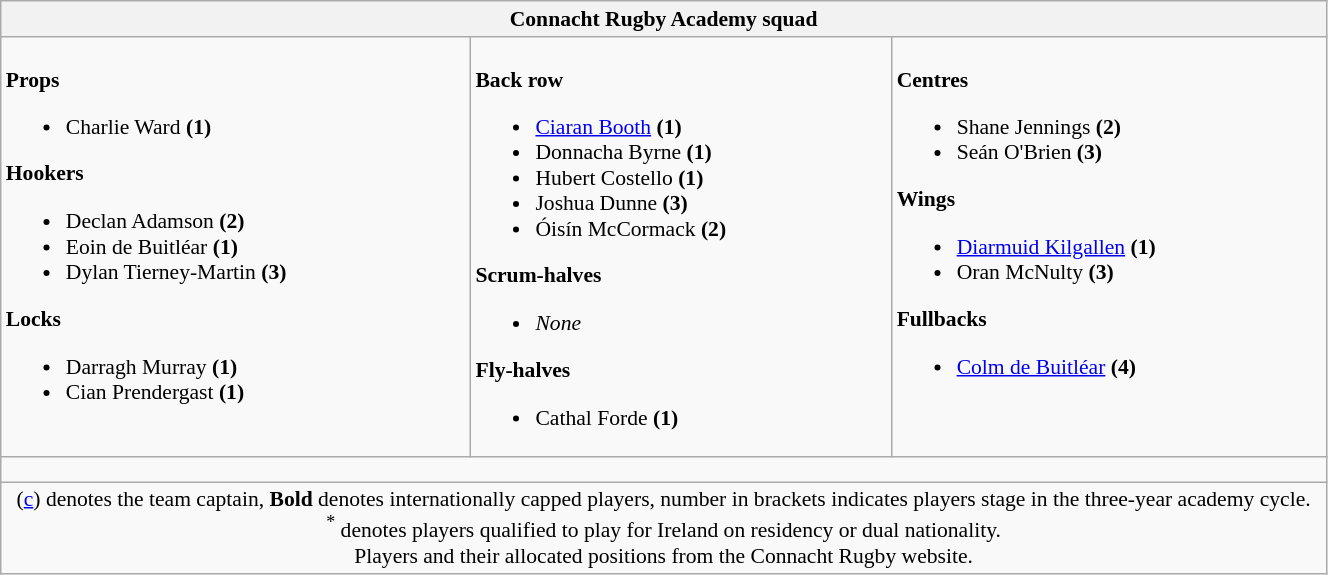<table class="wikitable" style="text-align:left; font-size:90%; width:70%">
<tr>
<th colspan="100%">Connacht Rugby Academy squad</th>
</tr>
<tr valign="top">
<td><br><strong>Props</strong><ul><li> Charlie Ward <strong>(1)</strong></li></ul><strong>Hookers</strong><ul><li> Declan Adamson <strong>(2)</strong></li><li> Eoin de Buitléar <strong>(1)</strong></li><li> Dylan Tierney-Martin <strong>(3)</strong></li></ul><strong>Locks</strong><ul><li> Darragh Murray <strong>(1)</strong></li><li> Cian Prendergast <strong>(1)</strong></li></ul></td>
<td><br><strong>Back row</strong><ul><li> <a href='#'>Ciaran Booth</a> <strong>(1)</strong></li><li> Donnacha Byrne <strong>(1)</strong></li><li> Hubert Costello <strong>(1)</strong></li><li> Joshua Dunne <strong>(3)</strong></li><li> Óisín McCormack <strong>(2)</strong></li></ul><strong>Scrum-halves</strong><ul><li><em>None</em></li></ul><strong>Fly-halves</strong><ul><li> Cathal Forde <strong>(1)</strong></li></ul></td>
<td><br><strong>Centres</strong><ul><li> Shane Jennings <strong>(2)</strong></li><li> Seán O'Brien <strong>(3)</strong></li></ul><strong>Wings</strong><ul><li> <a href='#'>Diarmuid Kilgallen</a> <strong>(1)</strong></li><li> Oran McNulty <strong>(3)</strong></li></ul><strong>Fullbacks</strong><ul><li> <a href='#'>Colm de Buitléar</a> <strong>(4)</strong></li></ul></td>
</tr>
<tr>
<td colspan="100%" style="height: 10px;"></td>
</tr>
<tr>
<td colspan="100%" style="text-align:center;">(<a href='#'>c</a>) denotes the team captain, <strong>Bold</strong> denotes internationally capped players, number in brackets indicates players stage in the three-year academy cycle. <br> <sup>*</sup> denotes players qualified to play for Ireland on residency or dual nationality. <br> Players and their allocated positions from the Connacht Rugby website.</td>
</tr>
</table>
